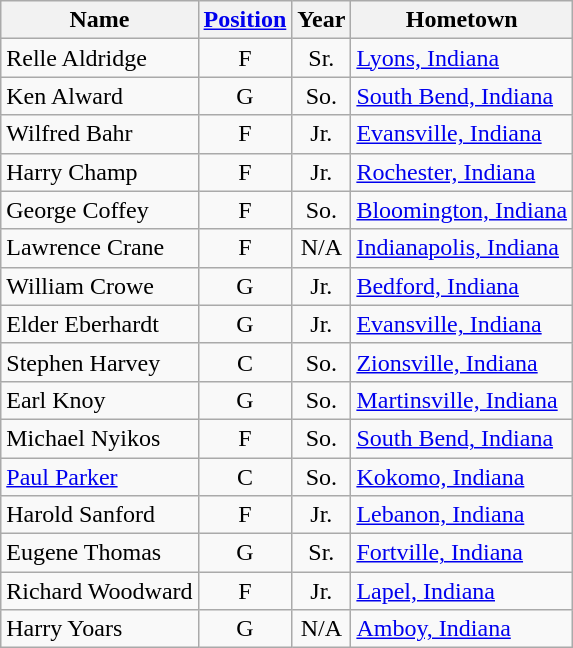<table class="wikitable" style="text-align:center">
<tr>
<th>Name</th>
<th><a href='#'>Position</a></th>
<th>Year</th>
<th>Hometown</th>
</tr>
<tr>
<td style="text-align:left">Relle Aldridge</td>
<td>F</td>
<td>Sr.</td>
<td style="text-align:left"><a href='#'>Lyons, Indiana</a></td>
</tr>
<tr>
<td style="text-align:left">Ken Alward</td>
<td>G</td>
<td>So.</td>
<td style="text-align:left"><a href='#'>South Bend, Indiana</a></td>
</tr>
<tr>
<td style="text-align:left">Wilfred Bahr</td>
<td>F</td>
<td>Jr.</td>
<td style="text-align:left"><a href='#'>Evansville, Indiana</a></td>
</tr>
<tr>
<td style="text-align:left">Harry Champ</td>
<td>F</td>
<td>Jr.</td>
<td style="text-align:left"><a href='#'>Rochester, Indiana</a></td>
</tr>
<tr>
<td style="text-align:left">George Coffey</td>
<td>F</td>
<td>So.</td>
<td style="text-align:left"><a href='#'>Bloomington, Indiana</a></td>
</tr>
<tr>
<td style="text-align:left">Lawrence Crane</td>
<td>F</td>
<td>N/A</td>
<td style="text-align:left"><a href='#'>Indianapolis, Indiana</a></td>
</tr>
<tr>
<td style="text-align:left">William Crowe</td>
<td>G</td>
<td>Jr.</td>
<td style="text-align:left"><a href='#'>Bedford, Indiana</a></td>
</tr>
<tr>
<td style="text-align:left">Elder Eberhardt</td>
<td>G</td>
<td>Jr.</td>
<td style="text-align:left"><a href='#'>Evansville, Indiana</a></td>
</tr>
<tr>
<td style="text-align:left">Stephen Harvey</td>
<td>C</td>
<td>So.</td>
<td style="text-align:left"><a href='#'>Zionsville, Indiana</a></td>
</tr>
<tr>
<td style="text-align:left">Earl Knoy</td>
<td>G</td>
<td>So.</td>
<td style="text-align:left"><a href='#'>Martinsville, Indiana</a></td>
</tr>
<tr>
<td style="text-align:left">Michael Nyikos</td>
<td>F</td>
<td>So.</td>
<td style="text-align:left"><a href='#'>South Bend, Indiana</a></td>
</tr>
<tr>
<td style="text-align:left"><a href='#'>Paul Parker</a></td>
<td>C</td>
<td>So.</td>
<td style="text-align:left"><a href='#'>Kokomo, Indiana</a></td>
</tr>
<tr>
<td style="text-align:left">Harold Sanford</td>
<td>F</td>
<td>Jr.</td>
<td style="text-align:left"><a href='#'>Lebanon, Indiana</a></td>
</tr>
<tr>
<td style="text-align:left">Eugene Thomas</td>
<td>G</td>
<td>Sr.</td>
<td style="text-align:left"><a href='#'>Fortville, Indiana</a></td>
</tr>
<tr>
<td style="text-align:left">Richard Woodward</td>
<td>F</td>
<td>Jr.</td>
<td style="text-align:left"><a href='#'>Lapel, Indiana</a></td>
</tr>
<tr>
<td style="text-align:left">Harry Yoars</td>
<td>G</td>
<td>N/A</td>
<td style="text-align:left"><a href='#'>Amboy, Indiana</a></td>
</tr>
</table>
